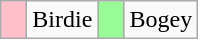<table class="wikitable" span = 50>
<tr>
<td style="background:Pink; width:10px;"></td>
<td>Birdie</td>
<td style="background:PaleGreen; width:10px;"></td>
<td>Bogey</td>
</tr>
</table>
